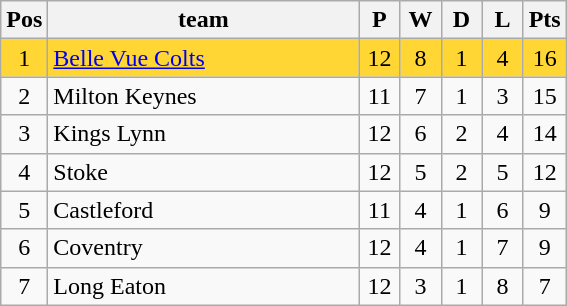<table class="wikitable" style="font-size: 100%">
<tr>
<th width=20>Pos</th>
<th width=200>team</th>
<th width=20>P</th>
<th width=20>W</th>
<th width=20>D</th>
<th width=20>L</th>
<th width=20>Pts</th>
</tr>
<tr align=center style="background: #FFD633;">
<td>1</td>
<td align="left"><a href='#'>Belle Vue Colts</a></td>
<td>12</td>
<td>8</td>
<td>1</td>
<td>4</td>
<td>16</td>
</tr>
<tr align=center>
<td>2</td>
<td align="left">Milton Keynes</td>
<td>11</td>
<td>7</td>
<td>1</td>
<td>3</td>
<td>15</td>
</tr>
<tr align=center>
<td>3</td>
<td align="left">Kings Lynn</td>
<td>12</td>
<td>6</td>
<td>2</td>
<td>4</td>
<td>14</td>
</tr>
<tr align=center>
<td>4</td>
<td align="left">Stoke</td>
<td>12</td>
<td>5</td>
<td>2</td>
<td>5</td>
<td>12</td>
</tr>
<tr align=center>
<td>5</td>
<td align="left">Castleford</td>
<td>11</td>
<td>4</td>
<td>1</td>
<td>6</td>
<td>9</td>
</tr>
<tr align=center>
<td>6</td>
<td align="left">Coventry</td>
<td>12</td>
<td>4</td>
<td>1</td>
<td>7</td>
<td>9</td>
</tr>
<tr align=center>
<td>7</td>
<td align="left">Long Eaton</td>
<td>12</td>
<td>3</td>
<td>1</td>
<td>8</td>
<td>7</td>
</tr>
</table>
